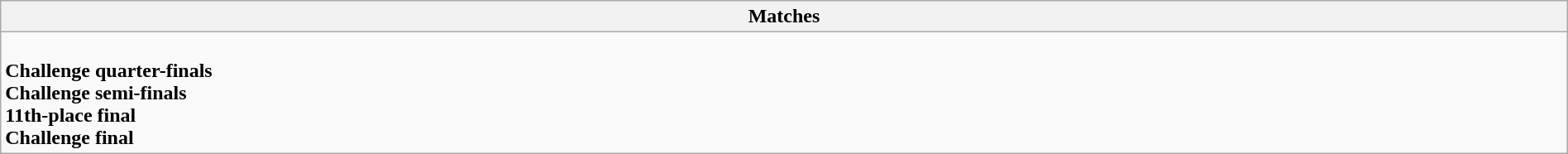<table class="wikitable collapsible expanded" style="width:100%;">
<tr>
<th>Matches</th>
</tr>
<tr>
<td><br><strong>Challenge quarter-finals</strong>



<br><strong>Challenge semi-finals</strong>

<br><strong>11th-place final</strong>
<br><strong>Challenge final</strong>
</td>
</tr>
</table>
